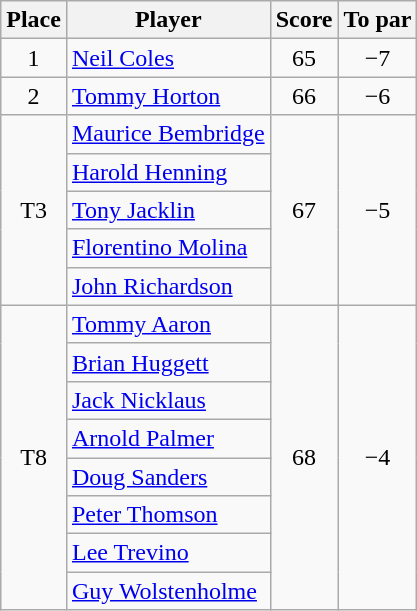<table class="wikitable">
<tr>
<th>Place</th>
<th>Player</th>
<th>Score</th>
<th>To par</th>
</tr>
<tr>
<td align=center>1</td>
<td> <a href='#'>Neil Coles</a></td>
<td align=center>65</td>
<td align=center>−7</td>
</tr>
<tr>
<td align=center>2</td>
<td> <a href='#'>Tommy Horton</a></td>
<td align=center>66</td>
<td align=center>−6</td>
</tr>
<tr>
<td rowspan="5" align=center>T3</td>
<td> <a href='#'>Maurice Bembridge</a></td>
<td rowspan="5" align=center>67</td>
<td rowspan="5" align=center>−5</td>
</tr>
<tr>
<td> <a href='#'>Harold Henning</a></td>
</tr>
<tr>
<td> <a href='#'>Tony Jacklin</a></td>
</tr>
<tr>
<td> <a href='#'>Florentino Molina</a></td>
</tr>
<tr>
<td> <a href='#'>John Richardson</a></td>
</tr>
<tr>
<td rowspan="8" align=center>T8</td>
<td> <a href='#'>Tommy Aaron</a></td>
<td rowspan="8" align=center>68</td>
<td rowspan="8" align=center>−4</td>
</tr>
<tr>
<td> <a href='#'>Brian Huggett</a></td>
</tr>
<tr>
<td> <a href='#'>Jack Nicklaus</a></td>
</tr>
<tr>
<td> <a href='#'>Arnold Palmer</a></td>
</tr>
<tr>
<td> <a href='#'>Doug Sanders</a></td>
</tr>
<tr>
<td> <a href='#'>Peter Thomson</a></td>
</tr>
<tr>
<td> <a href='#'>Lee Trevino</a></td>
</tr>
<tr>
<td> <a href='#'>Guy Wolstenholme</a></td>
</tr>
</table>
